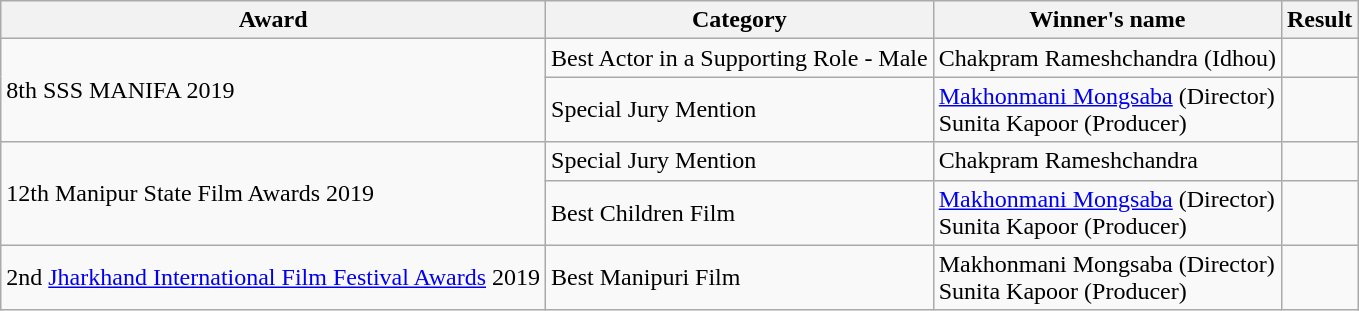<table class="wikitable sortable">
<tr>
<th>Award</th>
<th>Category</th>
<th>Winner's name</th>
<th>Result</th>
</tr>
<tr>
<td rowspan="2">8th SSS MANIFA 2019</td>
<td>Best Actor in a Supporting Role - Male</td>
<td>Chakpram Rameshchandra (Idhou)</td>
<td></td>
</tr>
<tr>
<td>Special Jury Mention</td>
<td><a href='#'>Makhonmani Mongsaba</a> (Director)<br>Sunita Kapoor (Producer)</td>
<td></td>
</tr>
<tr>
<td rowspan="2">12th Manipur State Film Awards 2019</td>
<td>Special Jury Mention</td>
<td>Chakpram Rameshchandra</td>
<td></td>
</tr>
<tr>
<td>Best Children Film</td>
<td><a href='#'>Makhonmani Mongsaba</a> (Director)<br>Sunita Kapoor (Producer)</td>
<td></td>
</tr>
<tr>
<td>2nd <a href='#'>Jharkhand International Film Festival Awards</a> 2019</td>
<td>Best Manipuri Film</td>
<td>Makhonmani Mongsaba (Director)<br>Sunita Kapoor (Producer)</td>
<td></td>
</tr>
</table>
